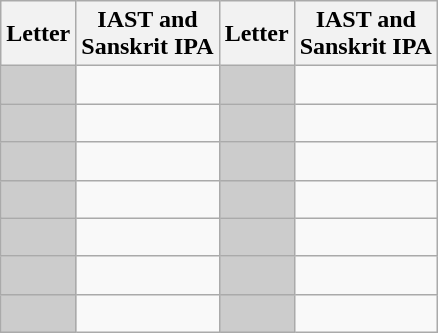<table class="wikitable" style="text-align:center">
<tr>
<th>Letter</th>
<th>IAST and<br>Sanskrit IPA</th>
<th>Letter</th>
<th>IAST and<br>Sanskrit IPA</th>
</tr>
<tr>
<td style="background:#ccc; font-size:24px;"></td>
<td> </td>
<td style="background:#ccc; font-size:24px;"></td>
<td> </td>
</tr>
<tr>
<td style="background:#ccc; font-size:24px;"></td>
<td> </td>
<td style="background:#ccc; font-size:24px;"></td>
<td> </td>
</tr>
<tr>
<td style="background:#ccc; font-size:24px;"></td>
<td> </td>
<td style="background:#ccc; font-size:24px;"></td>
<td> </td>
</tr>
<tr>
<td style="background:#ccc; font-size:24px;"></td>
<td> </td>
<td style="background:#ccc; font-size:24px;"></td>
<td> </td>
</tr>
<tr>
<td style="background:#ccc; font-size:24px;"></td>
<td> </td>
<td style="background:#ccc; font-size:24px;"></td>
<td> </td>
</tr>
<tr>
<td style="background:#ccc; font-size:24px;"></td>
<td> </td>
<td style="background:#ccc; font-size:24px;"></td>
<td> </td>
</tr>
<tr>
<td style="background:#ccc; font-size:24px;"></td>
<td> </td>
<td style="background:#ccc; font-size:24px;"></td>
<td> </td>
</tr>
</table>
